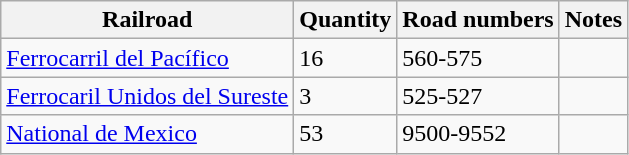<table class="wikitable">
<tr>
<th>Railroad</th>
<th>Quantity</th>
<th>Road numbers</th>
<th>Notes</th>
</tr>
<tr>
<td><a href='#'>Ferrocarril del Pacífico</a></td>
<td>16</td>
<td>560-575</td>
<td></td>
</tr>
<tr>
<td><a href='#'>Ferrocaril Unidos del Sureste</a></td>
<td>3</td>
<td>525-527</td>
<td></td>
</tr>
<tr>
<td><a href='#'>National de Mexico</a></td>
<td>53</td>
<td>9500-9552</td>
<td></td>
</tr>
</table>
